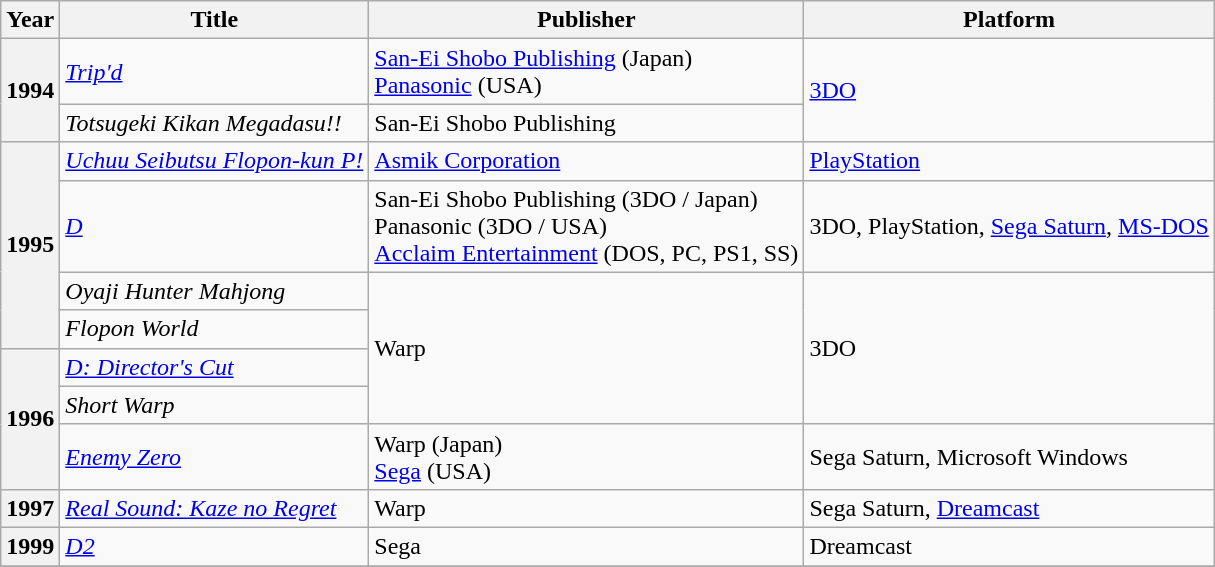<table class="wikitable sortable">
<tr>
<th>Year</th>
<th>Title</th>
<th>Publisher</th>
<th>Platform</th>
</tr>
<tr>
<th rowspan="2">1994</th>
<td><em><a href='#'>Trip'd</a></em></td>
<td><a href='#'>San-Ei Shobo Publishing</a> (Japan)<br><a href='#'>Panasonic</a> (USA)</td>
<td rowspan="2"><a href='#'>3DO</a></td>
</tr>
<tr>
<td><em>Totsugeki Kikan Megadasu!!</em></td>
<td>San-Ei Shobo Publishing</td>
</tr>
<tr>
<th rowspan="4">1995</th>
<td><em><a href='#'>Uchuu Seibutsu Flopon-kun P!</a></em></td>
<td><a href='#'>Asmik Corporation</a></td>
<td><a href='#'>PlayStation</a></td>
</tr>
<tr>
<td><em><a href='#'>D</a></em></td>
<td>San-Ei Shobo Publishing (3DO / Japan)<br>Panasonic (3DO / USA)<br><a href='#'>Acclaim Entertainment</a> (DOS, PC, PS1, SS)</td>
<td>3DO, PlayStation, <a href='#'>Sega Saturn</a>, <a href='#'>MS-DOS</a></td>
</tr>
<tr>
<td><em>Oyaji Hunter Mahjong</em></td>
<td rowspan="4">Warp</td>
<td rowspan="4">3DO</td>
</tr>
<tr>
<td><em>Flopon World</em></td>
</tr>
<tr>
<th rowspan="3">1996</th>
<td><em><a href='#'>D: Director's Cut</a></em></td>
</tr>
<tr>
<td><em>Short Warp</em></td>
</tr>
<tr>
<td><em><a href='#'>Enemy Zero</a></em></td>
<td>Warp (Japan)<br><a href='#'>Sega</a> (USA)</td>
<td>Sega Saturn, Microsoft Windows</td>
</tr>
<tr>
<th rowspan="1">1997</th>
<td><em><a href='#'>Real Sound: Kaze no Regret</a></em></td>
<td>Warp</td>
<td>Sega Saturn, <a href='#'>Dreamcast</a></td>
</tr>
<tr>
<th rowspan="1">1999</th>
<td><em><a href='#'>D2</a></em></td>
<td>Sega</td>
<td>Dreamcast</td>
</tr>
<tr>
</tr>
</table>
